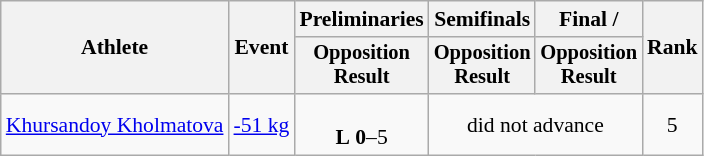<table class="wikitable" style="font-size:90%;">
<tr>
<th rowspan=2>Athlete</th>
<th rowspan=2>Event</th>
<th>Preliminaries</th>
<th>Semifinals</th>
<th>Final / </th>
<th rowspan=2>Rank</th>
</tr>
<tr style="font-size:95%">
<th>Opposition<br>Result</th>
<th>Opposition<br>Result</th>
<th>Opposition<br>Result</th>
</tr>
<tr align=center>
<td align=left><a href='#'>Khursandoy Kholmatova</a></td>
<td align=left><a href='#'>-51 kg</a></td>
<td><br><strong>L</strong> <strong>0</strong>–5</td>
<td colspan=2>did not advance</td>
<td>5</td>
</tr>
</table>
